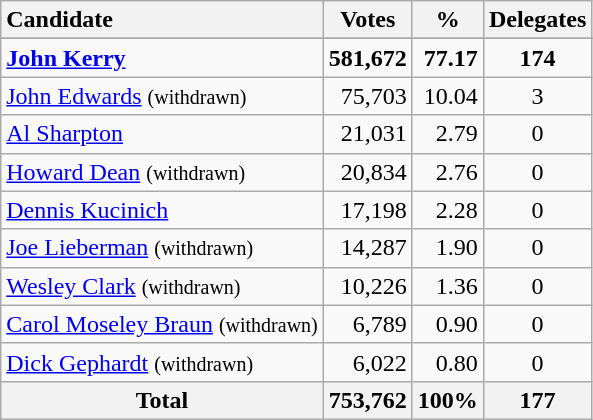<table class="wikitable sortable plainrowheaders" style="text-align:right;">
<tr>
<th style="text-align:left;">Candidate</th>
<th>Votes</th>
<th>%</th>
<th>Delegates</th>
</tr>
<tr>
</tr>
<tr>
<td style="text-align:left;"><strong><a href='#'>John Kerry</a></strong></td>
<td><strong>581,672</strong></td>
<td><strong>77.17</strong></td>
<td style="text-align:center;"><strong>174</strong></td>
</tr>
<tr>
<td style="text-align:left;"><a href='#'>John Edwards</a> <small>(withdrawn)</small></td>
<td>75,703</td>
<td>10.04</td>
<td style="text-align:center;">3</td>
</tr>
<tr>
<td style="text-align:left;"><a href='#'>Al Sharpton</a></td>
<td>21,031</td>
<td>2.79</td>
<td style="text-align:center;">0</td>
</tr>
<tr>
<td style="text-align:left;"><a href='#'>Howard Dean</a> <small>(withdrawn)</small></td>
<td>20,834</td>
<td>2.76</td>
<td style="text-align:center;">0</td>
</tr>
<tr>
<td style="text-align:left;"><a href='#'>Dennis Kucinich</a></td>
<td>17,198</td>
<td>2.28</td>
<td style="text-align:center;">0</td>
</tr>
<tr>
<td style="text-align:left;"><a href='#'>Joe Lieberman</a> <small>(withdrawn)</small></td>
<td>14,287</td>
<td>1.90</td>
<td style="text-align:center;">0</td>
</tr>
<tr>
<td style="text-align:left;"><a href='#'>Wesley Clark</a> <small>(withdrawn)</small></td>
<td>10,226</td>
<td>1.36</td>
<td style="text-align:center;">0</td>
</tr>
<tr>
<td style="text-align:left;"><a href='#'>Carol Moseley Braun</a> <small>(withdrawn)</small></td>
<td>6,789</td>
<td>0.90</td>
<td style="text-align:center;">0</td>
</tr>
<tr>
<td style="text-align:left;"><a href='#'>Dick Gephardt</a> <small>(withdrawn)</small></td>
<td>6,022</td>
<td>0.80</td>
<td style="text-align:center;">0</td>
</tr>
<tr class="sortbottom">
<th>Total</th>
<th>753,762</th>
<th>100%</th>
<th>177</th>
</tr>
</table>
